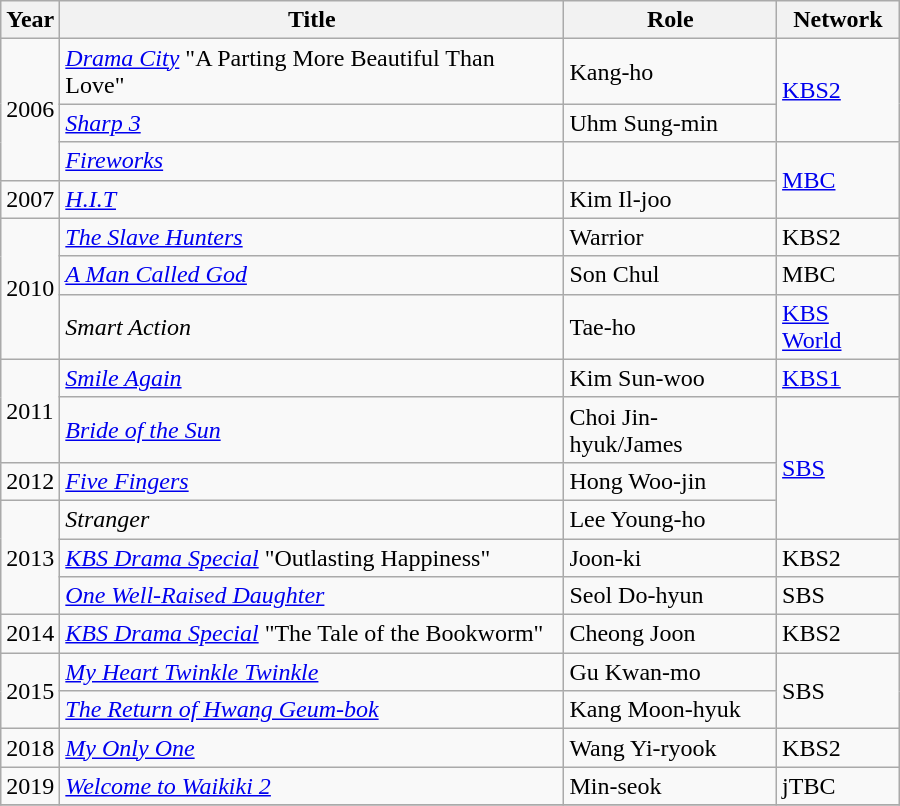<table class="wikitable" style="width:600px">
<tr>
<th width=10>Year</th>
<th>Title</th>
<th>Role</th>
<th>Network</th>
</tr>
<tr>
<td rowspan=3>2006</td>
<td><em><a href='#'>Drama City</a></em> "A Parting More Beautiful Than Love"</td>
<td>Kang-ho</td>
<td rowspan=2><a href='#'>KBS2</a></td>
</tr>
<tr>
<td><em><a href='#'>Sharp 3</a></em></td>
<td>Uhm Sung-min</td>
</tr>
<tr>
<td><em><a href='#'>Fireworks</a></em></td>
<td></td>
<td rowspan=2><a href='#'>MBC</a></td>
</tr>
<tr>
<td>2007</td>
<td><em><a href='#'>H.I.T</a></em></td>
<td>Kim Il-joo</td>
</tr>
<tr>
<td rowspan=3>2010</td>
<td><em><a href='#'>The Slave Hunters</a></em></td>
<td>Warrior</td>
<td>KBS2</td>
</tr>
<tr>
<td><em><a href='#'>A Man Called God</a></em></td>
<td>Son Chul</td>
<td>MBC</td>
</tr>
<tr>
<td><em>Smart Action</em></td>
<td>Tae-ho</td>
<td><a href='#'>KBS World</a></td>
</tr>
<tr>
<td rowspan=2>2011</td>
<td><em><a href='#'>Smile Again</a></em></td>
<td>Kim Sun-woo</td>
<td><a href='#'>KBS1</a></td>
</tr>
<tr>
<td><em><a href='#'>Bride of the Sun</a></em></td>
<td>Choi Jin-hyuk/James</td>
<td rowspan=3><a href='#'>SBS</a></td>
</tr>
<tr>
<td>2012</td>
<td><em><a href='#'>Five Fingers</a></em></td>
<td>Hong Woo-jin</td>
</tr>
<tr>
<td rowspan=3>2013</td>
<td><em>Stranger</em></td>
<td>Lee Young-ho</td>
</tr>
<tr>
<td><em><a href='#'>KBS Drama Special</a></em> "Outlasting Happiness"</td>
<td>Joon-ki</td>
<td>KBS2</td>
</tr>
<tr>
<td><em><a href='#'>One Well-Raised Daughter</a></em></td>
<td>Seol Do-hyun</td>
<td>SBS</td>
</tr>
<tr>
<td>2014</td>
<td><em><a href='#'>KBS Drama Special</a></em> "The Tale of the Bookworm"</td>
<td>Cheong Joon</td>
<td>KBS2</td>
</tr>
<tr>
<td rowspan=2>2015</td>
<td><em><a href='#'>My Heart Twinkle Twinkle</a></em></td>
<td>Gu Kwan-mo</td>
<td rowspan=2>SBS</td>
</tr>
<tr>
<td><em><a href='#'>The Return of Hwang Geum-bok</a></em></td>
<td>Kang Moon-hyuk</td>
</tr>
<tr>
<td>2018</td>
<td><em><a href='#'>My Only One</a></em></td>
<td>Wang Yi-ryook</td>
<td>KBS2</td>
</tr>
<tr>
<td>2019</td>
<td><em><a href='#'>Welcome to Waikiki 2</a></em></td>
<td>Min-seok</td>
<td>jTBC</td>
</tr>
<tr>
</tr>
</table>
